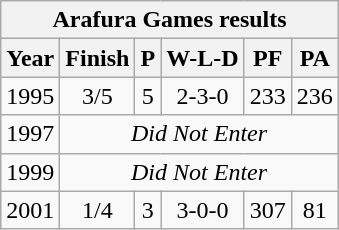<table class="wikitable">
<tr>
<th colspan="7">Arafura Games results</th>
</tr>
<tr>
<th>Year</th>
<th>Finish</th>
<th>P</th>
<th>W-L-D</th>
<th>PF</th>
<th>PA</th>
</tr>
<tr>
<td>1995</td>
<td align=center>3/5</td>
<td align=center>5</td>
<td align=center>2-3-0</td>
<td align=center>233</td>
<td align=center>236</td>
</tr>
<tr>
<td>1997</td>
<td colspan=5; align=center><em>Did Not Enter</em></td>
</tr>
<tr>
<td>1999</td>
<td colspan=5; align=center><em>Did Not Enter</em></td>
</tr>
<tr>
<td>2001</td>
<td align=center>1/4</td>
<td align=center>3</td>
<td align=center>3-0-0</td>
<td align=center>307</td>
<td align=center>81</td>
</tr>
</table>
